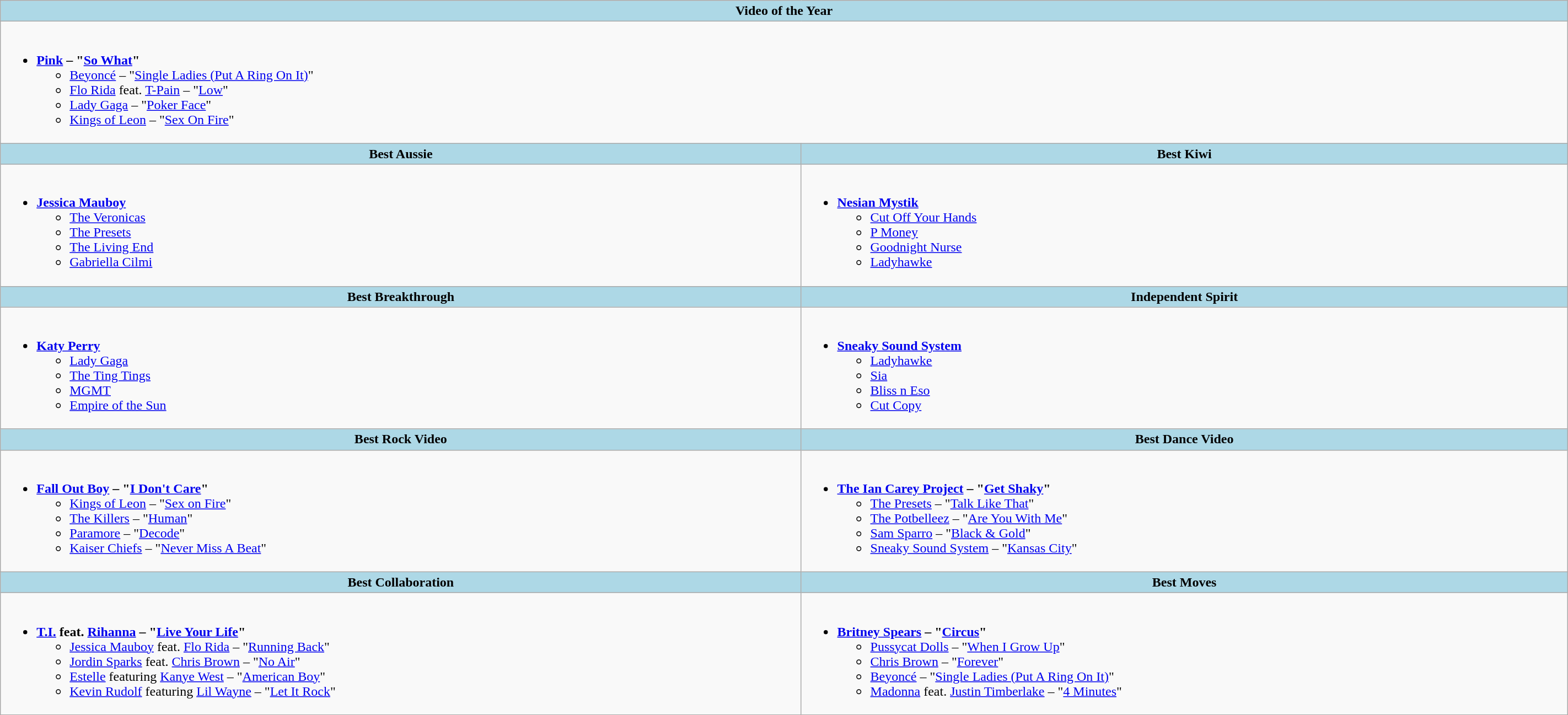<table class=wikitable style="width:150%">
<tr>
<th colspan="2" style="background:lightblue;">Video of the Year</th>
</tr>
<tr>
<td colspan="2" style="vertical-align:top;"><br><ul><li><strong><a href='#'>Pink</a> – "<a href='#'>So What</a>"</strong><ul><li><a href='#'>Beyoncé</a> – "<a href='#'>Single Ladies (Put A Ring On It)</a>"</li><li><a href='#'>Flo Rida</a> feat. <a href='#'>T-Pain</a> – "<a href='#'>Low</a>"</li><li><a href='#'>Lady Gaga</a> – "<a href='#'>Poker Face</a>"</li><li><a href='#'>Kings of Leon</a> – "<a href='#'>Sex On Fire</a>"</li></ul></li></ul></td>
</tr>
<tr>
<th ! style="background:lightblue; width=;"50%">Best Aussie</th>
<th ! style="background:lightblue; width=;"50%">Best Kiwi</th>
</tr>
<tr>
<td valign="top"><br><ul><li><strong><a href='#'>Jessica Mauboy</a></strong><ul><li><a href='#'>The Veronicas</a></li><li><a href='#'>The Presets</a></li><li><a href='#'>The Living End</a></li><li><a href='#'>Gabriella Cilmi</a></li></ul></li></ul></td>
<td><br><ul><li><strong><a href='#'>Nesian Mystik</a></strong><ul><li><a href='#'>Cut Off Your Hands</a></li><li><a href='#'>P Money</a></li><li><a href='#'>Goodnight Nurse</a></li><li><a href='#'>Ladyhawke</a></li></ul></li></ul></td>
</tr>
<tr>
<th ! style="background:lightblue; width=;"50%">Best Breakthrough</th>
<th ! style="background:lightblue; width=;"50%">Independent Spirit</th>
</tr>
<tr>
<td valign="top"><br><ul><li><strong><a href='#'>Katy Perry</a></strong><ul><li><a href='#'>Lady Gaga</a></li><li><a href='#'>The Ting Tings</a></li><li><a href='#'>MGMT</a></li><li><a href='#'>Empire of the Sun</a></li></ul></li></ul></td>
<td valign="top"><br><ul><li><strong><a href='#'>Sneaky Sound System</a></strong><ul><li><a href='#'>Ladyhawke</a></li><li><a href='#'>Sia</a></li><li><a href='#'>Bliss n Eso</a></li><li><a href='#'>Cut Copy</a></li></ul></li></ul></td>
</tr>
<tr>
<th ! style="background:lightblue; width=;"50%">Best Rock Video</th>
<th ! style="background:lightblue; width=;"50%">Best Dance Video</th>
</tr>
<tr>
<td valign="top"><br><ul><li><strong><a href='#'>Fall Out Boy</a> – "<a href='#'>I Don't Care</a>"</strong><ul><li><a href='#'>Kings of Leon</a> – "<a href='#'>Sex on Fire</a>"</li><li><a href='#'>The Killers</a> – "<a href='#'>Human</a>"</li><li><a href='#'>Paramore</a> – "<a href='#'>Decode</a>"</li><li><a href='#'>Kaiser Chiefs</a> – "<a href='#'>Never Miss A Beat</a>"</li></ul></li></ul></td>
<td valign="top"><br><ul><li><strong><a href='#'>The Ian Carey Project</a> – "<a href='#'>Get Shaky</a>"</strong><ul><li><a href='#'>The Presets</a> – "<a href='#'>Talk Like That</a>"</li><li><a href='#'>The Potbelleez</a> – "<a href='#'>Are You With Me</a>"</li><li><a href='#'>Sam Sparro</a> – "<a href='#'>Black & Gold</a>"</li><li><a href='#'>Sneaky Sound System</a> – "<a href='#'>Kansas City</a>"</li></ul></li></ul></td>
</tr>
<tr>
<th ! style="background:lightblue; width=;"50%">Best Collaboration</th>
<th ! style="background:lightblue; width=;"50%">Best Moves</th>
</tr>
<tr>
<td valign="top"><br><ul><li><strong><a href='#'>T.I.</a> feat. <a href='#'>Rihanna</a> – "<a href='#'>Live Your Life</a>"</strong><ul><li><a href='#'>Jessica Mauboy</a> feat. <a href='#'>Flo Rida</a> – "<a href='#'>Running Back</a>"</li><li><a href='#'>Jordin Sparks</a> feat. <a href='#'>Chris Brown</a> – "<a href='#'>No Air</a>"</li><li><a href='#'>Estelle</a> featuring <a href='#'>Kanye West</a> – "<a href='#'>American Boy</a>"</li><li><a href='#'>Kevin Rudolf</a> featuring <a href='#'>Lil Wayne</a> – "<a href='#'>Let It Rock</a>"</li></ul></li></ul></td>
<td valign="top"><br><ul><li><strong><a href='#'>Britney Spears</a> – "<a href='#'>Circus</a>"</strong><ul><li><a href='#'>Pussycat Dolls</a> – "<a href='#'>When I Grow Up</a>"</li><li><a href='#'>Chris Brown</a> – "<a href='#'>Forever</a>"</li><li><a href='#'>Beyoncé</a> – "<a href='#'>Single Ladies (Put A Ring On It)</a>"</li><li><a href='#'>Madonna</a> feat. <a href='#'>Justin Timberlake</a> – "<a href='#'>4 Minutes</a>"</li></ul></li></ul></td>
</tr>
</table>
